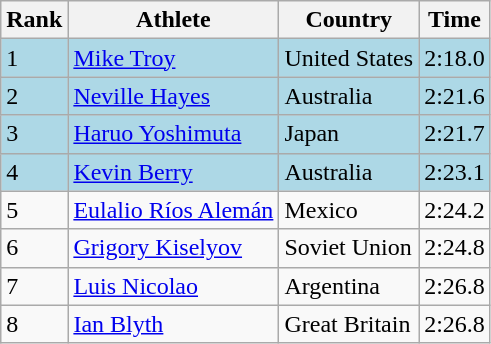<table class="wikitable">
<tr>
<th>Rank</th>
<th>Athlete</th>
<th>Country</th>
<th>Time</th>
</tr>
<tr bgcolor=lightblue>
<td>1</td>
<td><a href='#'>Mike Troy</a></td>
<td>United States</td>
<td>2:18.0</td>
</tr>
<tr bgcolor=lightblue>
<td>2</td>
<td><a href='#'>Neville Hayes</a></td>
<td>Australia</td>
<td>2:21.6</td>
</tr>
<tr bgcolor=lightblue>
<td>3</td>
<td><a href='#'>Haruo Yoshimuta</a></td>
<td>Japan</td>
<td>2:21.7</td>
</tr>
<tr bgcolor=lightblue>
<td>4</td>
<td><a href='#'>Kevin Berry</a></td>
<td>Australia</td>
<td>2:23.1</td>
</tr>
<tr>
<td>5</td>
<td><a href='#'>Eulalio Ríos Alemán</a></td>
<td>Mexico</td>
<td>2:24.2</td>
</tr>
<tr>
<td>6</td>
<td><a href='#'>Grigory Kiselyov</a></td>
<td>Soviet Union</td>
<td>2:24.8</td>
</tr>
<tr>
<td>7</td>
<td><a href='#'>Luis Nicolao</a></td>
<td>Argentina</td>
<td>2:26.8</td>
</tr>
<tr>
<td>8</td>
<td><a href='#'>Ian Blyth</a></td>
<td>Great Britain</td>
<td>2:26.8</td>
</tr>
</table>
